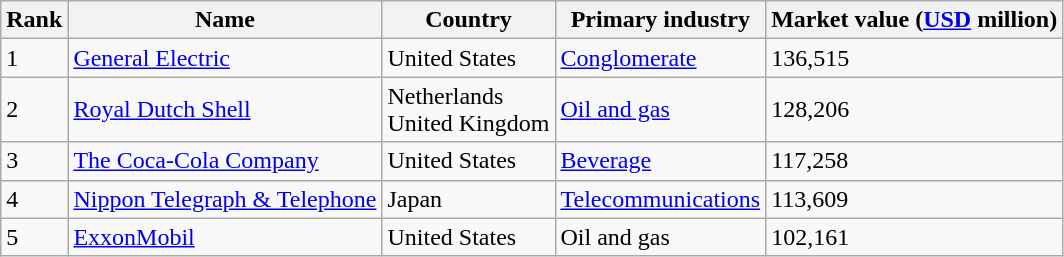<table class="wikitable sortable">
<tr>
<th>Rank</th>
<th>Name</th>
<th>Country</th>
<th>Primary industry</th>
<th>Market value (<a href='#'>USD</a> million)</th>
</tr>
<tr>
<td>1</td>
<td><a href='#'>General Electric</a></td>
<td>United States</td>
<td><a href='#'>Conglomerate</a></td>
<td>136,515</td>
</tr>
<tr>
<td>2</td>
<td><a href='#'>Royal Dutch Shell</a></td>
<td>Netherlands<br>United Kingdom</td>
<td><a href='#'>Oil and gas</a></td>
<td>128,206</td>
</tr>
<tr>
<td>3</td>
<td><a href='#'>The Coca-Cola Company</a></td>
<td>United States</td>
<td><a href='#'>Beverage</a></td>
<td>117,258</td>
</tr>
<tr>
<td>4</td>
<td><a href='#'>Nippon Telegraph & Telephone</a></td>
<td>Japan</td>
<td><a href='#'>Telecommunications</a></td>
<td>113,609</td>
</tr>
<tr>
<td>5</td>
<td><a href='#'>ExxonMobil</a></td>
<td>United States</td>
<td>Oil and gas</td>
<td>102,161</td>
</tr>
</table>
